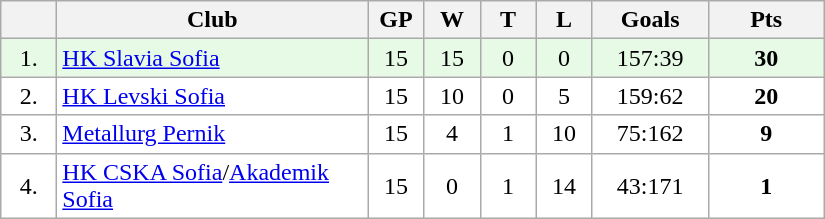<table class="wikitable">
<tr>
<th width="30"></th>
<th width="200">Club</th>
<th width="30">GP</th>
<th width="30">W</th>
<th width="30">T</th>
<th width="30">L</th>
<th width="70">Goals</th>
<th width="70">Pts</th>
</tr>
<tr bgcolor="#e6fae6" align="center">
<td>1.</td>
<td align="left"><a href='#'>HK Slavia Sofia</a></td>
<td>15</td>
<td>15</td>
<td>0</td>
<td>0</td>
<td>157:39</td>
<td><strong>30</strong></td>
</tr>
<tr bgcolor="#FFFFFF" align="center">
<td>2.</td>
<td align="left"><a href='#'>HK Levski Sofia</a></td>
<td>15</td>
<td>10</td>
<td>0</td>
<td>5</td>
<td>159:62</td>
<td><strong>20</strong></td>
</tr>
<tr bgcolor="#FFFFFF" align="center">
<td>3.</td>
<td align="left"><a href='#'>Metallurg Pernik</a></td>
<td>15</td>
<td>4</td>
<td>1</td>
<td>10</td>
<td>75:162</td>
<td><strong>9</strong></td>
</tr>
<tr bgcolor="#FFFFFF" align="center">
<td>4.</td>
<td align="left"><a href='#'>HK CSKA Sofia</a>/<a href='#'>Akademik Sofia</a></td>
<td>15</td>
<td>0</td>
<td>1</td>
<td>14</td>
<td>43:171</td>
<td><strong>1</strong></td>
</tr>
</table>
